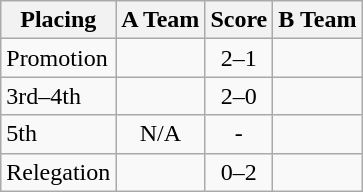<table class=wikitable style="border:1px solid #AAAAAA;">
<tr>
<th>Placing</th>
<th>A Team</th>
<th>Score</th>
<th>B Team</th>
</tr>
<tr>
<td>Promotion</td>
<td></td>
<td align="center">2–1</td>
<td></td>
</tr>
<tr>
<td>3rd–4th</td>
<td></td>
<td align="center">2–0</td>
<td></td>
</tr>
<tr>
<td>5th</td>
<td align="center">N/A</td>
<td align="center">-</td>
<td></td>
</tr>
<tr>
<td>Relegation</td>
<td></td>
<td align="center">0–2</td>
<td></td>
</tr>
</table>
